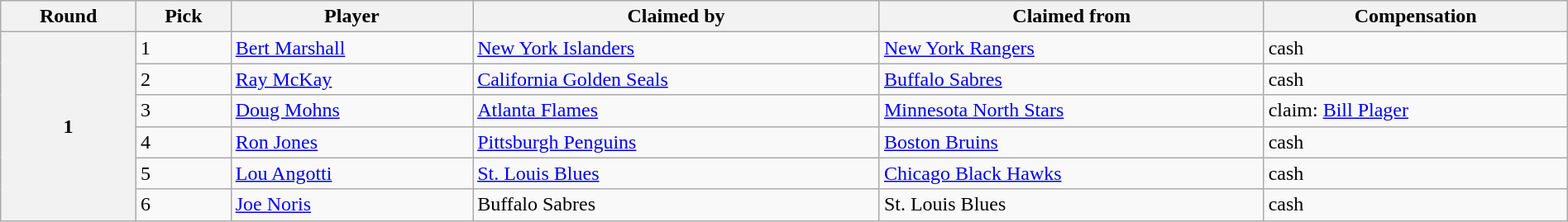<table class="wikitable" style="width: 100%">
<tr>
<th scope="col">Round</th>
<th scope="col">Pick</th>
<th scope="col">Player</th>
<th scope="col">Claimed by</th>
<th scope="col">Claimed from</th>
<th scope="col">Compensation</th>
</tr>
<tr>
<th scope="row" rowspan="6">1</th>
<td>1</td>
<td><a href='#'>Bert Marshall</a></td>
<td><a href='#'>New York Islanders</a></td>
<td><a href='#'>New York Rangers</a></td>
<td>cash</td>
</tr>
<tr>
<td>2</td>
<td><a href='#'>Ray McKay</a></td>
<td><a href='#'>California Golden Seals</a></td>
<td><a href='#'>Buffalo Sabres</a></td>
<td>cash</td>
</tr>
<tr>
<td>3</td>
<td><a href='#'>Doug Mohns</a></td>
<td><a href='#'>Atlanta Flames</a></td>
<td><a href='#'>Minnesota North Stars</a></td>
<td>claim: <a href='#'>Bill Plager</a></td>
</tr>
<tr>
<td>4</td>
<td><a href='#'>Ron Jones</a></td>
<td><a href='#'>Pittsburgh Penguins</a></td>
<td><a href='#'>Boston Bruins</a></td>
<td>cash</td>
</tr>
<tr>
<td>5</td>
<td><a href='#'>Lou Angotti</a></td>
<td><a href='#'>St. Louis Blues</a></td>
<td><a href='#'>Chicago Black Hawks</a></td>
<td>cash</td>
</tr>
<tr>
<td>6</td>
<td><a href='#'>Joe Noris</a></td>
<td>Buffalo Sabres</td>
<td>St. Louis Blues</td>
<td>cash</td>
</tr>
</table>
